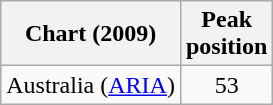<table class="wikitable plainrowheaders" style="text-align:center">
<tr>
<th scope="col">Chart (2009)</th>
<th scope="col">Peak<br>position</th>
</tr>
<tr>
<td>Australia (<a href='#'>ARIA</a>)</td>
<td align="center">53</td>
</tr>
</table>
